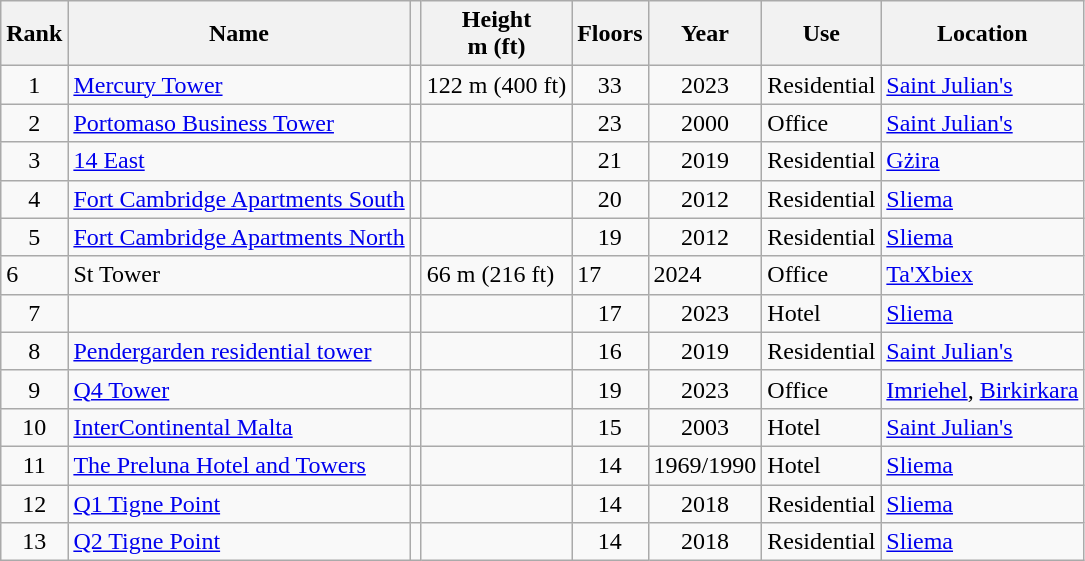<table class="wikitable sortable">
<tr>
<th>Rank</th>
<th>Name</th>
<th></th>
<th>Height<br>m (ft)</th>
<th>Floors</th>
<th>Year</th>
<th>Use</th>
<th>Location</th>
</tr>
<tr>
<td align="center">1</td>
<td><a href='#'>Mercury Tower</a></td>
<td></td>
<td align="center">122 m (400 ft)</td>
<td align="center">33</td>
<td align="center">2023</td>
<td>Residential</td>
<td><a href='#'>Saint Julian's</a></td>
</tr>
<tr>
<td align="center">2</td>
<td><a href='#'>Portomaso Business Tower</a><br></td>
<td></td>
<td align="center"></td>
<td align="center">23</td>
<td align="center">2000</td>
<td>Office</td>
<td><a href='#'>Saint Julian's</a></td>
</tr>
<tr>
<td align="center">3</td>
<td><a href='#'>14 East</a></td>
<td></td>
<td align="center"></td>
<td align="center">21</td>
<td align="center">2019</td>
<td>Residential</td>
<td><a href='#'>Gżira</a></td>
</tr>
<tr>
<td align="center">4</td>
<td><a href='#'>Fort Cambridge Apartments South</a><br></td>
<td></td>
<td align="center"></td>
<td align="center">20</td>
<td align="center">2012</td>
<td>Residential</td>
<td><a href='#'>Sliema</a></td>
</tr>
<tr>
<td align="center">5</td>
<td><a href='#'>Fort Cambridge Apartments North</a><br></td>
<td></td>
<td align="center"></td>
<td align="center">19</td>
<td align="center">2012</td>
<td>Residential</td>
<td><a href='#'>Sliema</a></td>
</tr>
<tr>
<td>6</td>
<td>St Tower</td>
<td></td>
<td>66 m (216 ft)</td>
<td>17</td>
<td>2024</td>
<td>Office</td>
<td><a href='#'>Ta'Xbiex</a></td>
</tr>
<tr>
<td align="center">7</td>
<td></td>
<td></td>
<td align="center"></td>
<td align="center">17</td>
<td align="center">2023</td>
<td>Hotel</td>
<td><a href='#'>Sliema</a></td>
</tr>
<tr>
<td align="center">8</td>
<td><a href='#'>Pendergarden residential tower</a></td>
<td></td>
<td></td>
<td align="center">16</td>
<td align="center">2019</td>
<td>Residential</td>
<td><a href='#'>Saint Julian's</a></td>
</tr>
<tr>
<td align="center">9</td>
<td><a href='#'>Q4 Tower</a></td>
<td></td>
<td align="center"></td>
<td align="center">19</td>
<td align="center">2023</td>
<td>Office</td>
<td><a href='#'>Imriehel</a>, <a href='#'>Birkirkara</a></td>
</tr>
<tr>
<td align="center">10</td>
<td><a href='#'>InterContinental Malta</a><br></td>
<td></td>
<td align="center"></td>
<td align="center">15</td>
<td align="center">2003</td>
<td>Hotel</td>
<td><a href='#'>Saint Julian's</a></td>
</tr>
<tr>
<td align="center">11</td>
<td><a href='#'>The Preluna Hotel and Towers</a><br></td>
<td></td>
<td align="center"></td>
<td align="center">14</td>
<td align="center">1969/1990</td>
<td>Hotel</td>
<td><a href='#'>Sliema</a></td>
</tr>
<tr>
<td align="center">12</td>
<td><a href='#'>Q1 Tigne Point</a></td>
<td></td>
<td align="center"></td>
<td align="center">14</td>
<td align="center">2018</td>
<td>Residential</td>
<td><a href='#'>Sliema</a></td>
</tr>
<tr>
<td align="center">13</td>
<td><a href='#'>Q2 Tigne Point</a></td>
<td></td>
<td align="center"></td>
<td align="center">14</td>
<td align="center">2018</td>
<td>Residential</td>
<td><a href='#'>Sliema</a></td>
</tr>
</table>
